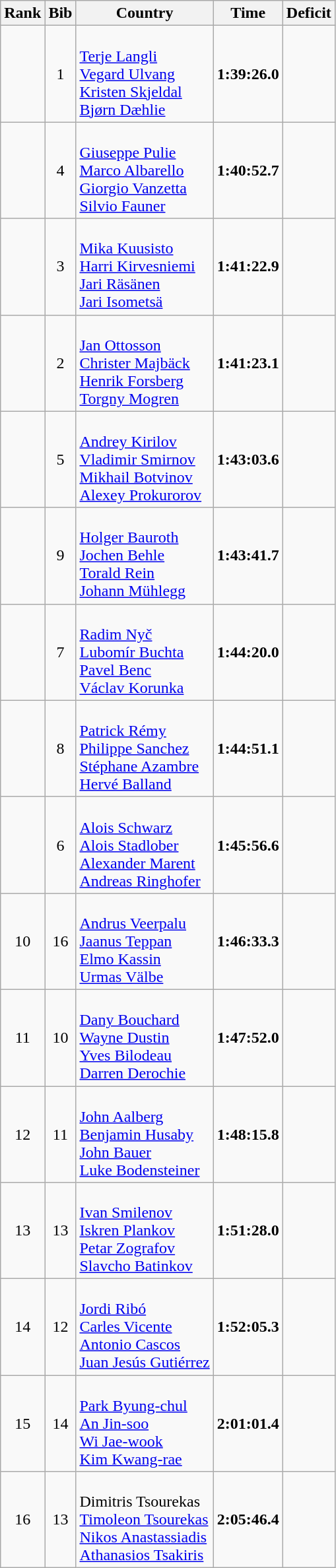<table class="wikitable sortable" style="text-align:center">
<tr>
<th>Rank</th>
<th>Bib</th>
<th>Country</th>
<th>Time</th>
<th>Deficit</th>
</tr>
<tr>
<td></td>
<td>1</td>
<td align="left"><br><a href='#'>Terje Langli</a><br><a href='#'>Vegard Ulvang</a><br> <a href='#'>Kristen Skjeldal</a><br><a href='#'>Bjørn Dæhlie</a></td>
<td><strong>1:39:26.0</strong></td>
<td></td>
</tr>
<tr>
<td></td>
<td>4</td>
<td align="left"><br><a href='#'>Giuseppe Pulie</a><br><a href='#'>Marco Albarello</a><br><a href='#'>Giorgio Vanzetta</a><br><a href='#'>Silvio Fauner</a></td>
<td><strong>1:40:52.7</strong></td>
<td align=right></td>
</tr>
<tr>
<td></td>
<td>3</td>
<td align="left"><br><a href='#'>Mika Kuusisto</a><br> <a href='#'>Harri Kirvesniemi</a><br><a href='#'>Jari Räsänen</a><br><a href='#'>Jari Isometsä</a></td>
<td><strong>1:41:22.9</strong></td>
<td align=right></td>
</tr>
<tr>
<td></td>
<td>2</td>
<td align="left"><br><a href='#'>Jan Ottosson</a><br><a href='#'>Christer Majbäck</a><br><a href='#'>Henrik Forsberg</a><br><a href='#'>Torgny Mogren</a></td>
<td><strong>1:41:23.1</strong></td>
<td align=right></td>
</tr>
<tr>
<td></td>
<td>5</td>
<td align="left"><br><a href='#'>Andrey Kirilov</a><br><a href='#'>Vladimir Smirnov</a><br><a href='#'>Mikhail Botvinov</a><br><a href='#'>Alexey Prokurorov</a></td>
<td><strong>1:43:03.6</strong></td>
<td align=right></td>
</tr>
<tr>
<td></td>
<td>9</td>
<td align="left"><br><a href='#'>Holger Bauroth</a><br><a href='#'>Jochen Behle</a><br><a href='#'>Torald Rein</a><br><a href='#'>Johann Mühlegg</a></td>
<td><strong>1:43:41.7</strong></td>
<td align=right></td>
</tr>
<tr>
<td></td>
<td>7</td>
<td align="left"><br><a href='#'>Radim Nyč</a><br><a href='#'>Lubomír Buchta</a><br><a href='#'>Pavel Benc</a><br><a href='#'>Václav Korunka</a></td>
<td><strong>1:44:20.0</strong></td>
<td align=right></td>
</tr>
<tr>
<td></td>
<td>8</td>
<td align="left"><br><a href='#'>Patrick Rémy</a><br><a href='#'>Philippe Sanchez</a><br><a href='#'>Stéphane Azambre</a><br><a href='#'>Hervé Balland</a></td>
<td><strong>1:44:51.1</strong></td>
<td align=right></td>
</tr>
<tr>
<td></td>
<td>6</td>
<td align="left"><br><a href='#'>Alois Schwarz</a><br><a href='#'>Alois Stadlober</a><br><a href='#'>Alexander Marent</a><br><a href='#'>Andreas Ringhofer</a></td>
<td><strong>1:45:56.6</strong></td>
<td align=right></td>
</tr>
<tr>
<td>10</td>
<td>16</td>
<td align="left"><br><a href='#'>Andrus Veerpalu</a><br><a href='#'>Jaanus Teppan</a><br><a href='#'>Elmo Kassin</a><br><a href='#'>Urmas Välbe</a></td>
<td><strong>1:46:33.3</strong></td>
<td align=right></td>
</tr>
<tr>
<td>11</td>
<td>10</td>
<td align="left"><br><a href='#'>Dany Bouchard</a><br><a href='#'>Wayne Dustin</a><br><a href='#'>Yves Bilodeau</a><br><a href='#'>Darren Derochie</a></td>
<td><strong>1:47:52.0</strong></td>
<td align=right></td>
</tr>
<tr>
<td>12</td>
<td>11</td>
<td align="left"><br><a href='#'>John Aalberg</a><br><a href='#'>Benjamin Husaby</a><br><a href='#'>John Bauer</a><br><a href='#'>Luke Bodensteiner</a></td>
<td><strong>1:48:15.8</strong></td>
<td align=right></td>
</tr>
<tr>
<td>13</td>
<td>13</td>
<td align="left"><br><a href='#'>Ivan Smilenov</a><br><a href='#'>Iskren Plankov</a><br><a href='#'>Petar Zografov</a><br><a href='#'>Slavcho Batinkov</a></td>
<td><strong>1:51:28.0</strong></td>
<td align=right></td>
</tr>
<tr>
<td>14</td>
<td>12</td>
<td align="left"><br><a href='#'>Jordi Ribó</a><br><a href='#'>Carles Vicente</a><br><a href='#'>Antonio Cascos</a><br><a href='#'>Juan Jesús Gutiérrez</a></td>
<td><strong>1:52:05.3</strong></td>
<td align=right></td>
</tr>
<tr>
<td>15</td>
<td>14</td>
<td align="left"><br><a href='#'>Park Byung-chul</a><br><a href='#'>An Jin-soo</a><br><a href='#'>Wi Jae-wook</a><br><a href='#'>Kim Kwang-rae</a></td>
<td><strong>2:01:01.4</strong></td>
<td align=right></td>
</tr>
<tr>
<td>16</td>
<td>13</td>
<td align="left"><br>Dimitris Tsourekas<br><a href='#'>Timoleon Tsourekas</a><br><a href='#'>Nikos Anastassiadis</a><br><a href='#'>Athanasios Tsakiris</a></td>
<td><strong>2:05:46.4</strong></td>
<td align=right></td>
</tr>
</table>
